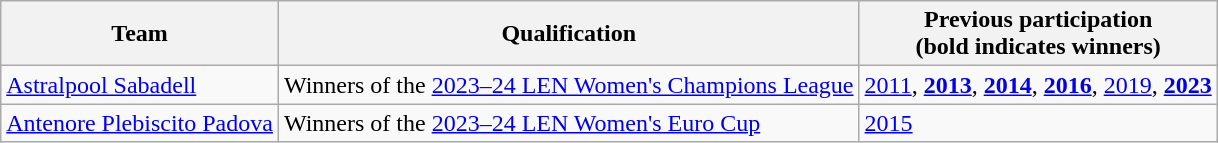<table class="wikitable">
<tr>
<th>Team</th>
<th>Qualification</th>
<th>Previous participation<br>(bold indicates winners)</th>
</tr>
<tr>
<td> <a href='#'>Astralpool Sabadell</a></td>
<td>Winners of the <a href='#'>2023–24 LEN Women's Champions League</a></td>
<td><a href='#'>2011</a>, <strong><a href='#'>2013</a></strong>, <strong><a href='#'>2014</a></strong>, <strong><a href='#'>2016</a></strong>, <a href='#'>2019</a>, <strong><a href='#'>2023</a></strong></td>
</tr>
<tr>
<td> <a href='#'>Antenore Plebiscito Padova</a></td>
<td>Winners of the <a href='#'>2023–24 LEN Women's Euro Cup</a></td>
<td><a href='#'>2015</a></td>
</tr>
</table>
